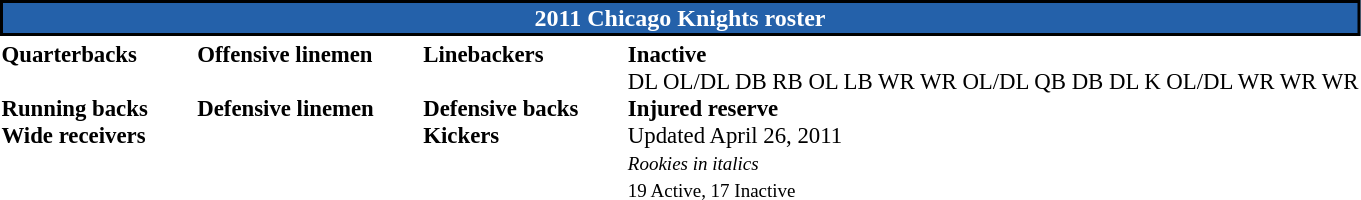<table class="toccolours" style="text-align: left;">
<tr>
<th colspan=7 style="background:#2461AA; border: 2px solid #000000; color:#FFFFFF; text-align:center;"><strong>2011 Chicago Knights roster</strong></th>
</tr>
<tr>
<td style="font-size: 95%;vertical-align:top;"><strong>Quarterbacks</strong><br>
<br><strong>Running backs</strong>

<br><strong>Wide receivers</strong>


</td>
<td style="width: 25px;"></td>
<td style="font-size: 95%;vertical-align:top;"><strong>Offensive linemen</strong><br>

<br><strong>Defensive linemen</strong>

</td>
<td style="width: 25px;"></td>
<td style="font-size: 95%;vertical-align:top;"><strong>Linebackers</strong><br>
<br><strong>Defensive backs</strong> 



<br><strong>Kickers</strong>
</td>
<td style="width: 25px;"></td>
<td style="font-size: 95%;vertical-align:top;"><strong>Inactive</strong><br> DL
 OL/DL
 DB
 RB
 OL
 LB
 WR
 WR
 OL/DL
 QB
 DB
 DL
 K
 OL/DL
 WR
 WR
 WR<br><strong>Injured reserve</strong> <br>Updated April 26, 2011<br><small><em>Rookies in italics</em></small><br>
<small>19 Active, 17 Inactive</small></td>
</tr>
</table>
